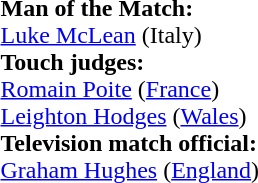<table style="width:100%">
<tr>
<td><br><strong>Man of the Match:</strong>
<br><a href='#'>Luke McLean</a> (Italy)<br><strong>Touch judges:</strong>
<br><a href='#'>Romain Poite</a> (<a href='#'>France</a>)
<br><a href='#'>Leighton Hodges</a> (<a href='#'>Wales</a>)
<br><strong>Television match official:</strong>
<br><a href='#'>Graham Hughes</a> (<a href='#'>England</a>)</td>
</tr>
</table>
